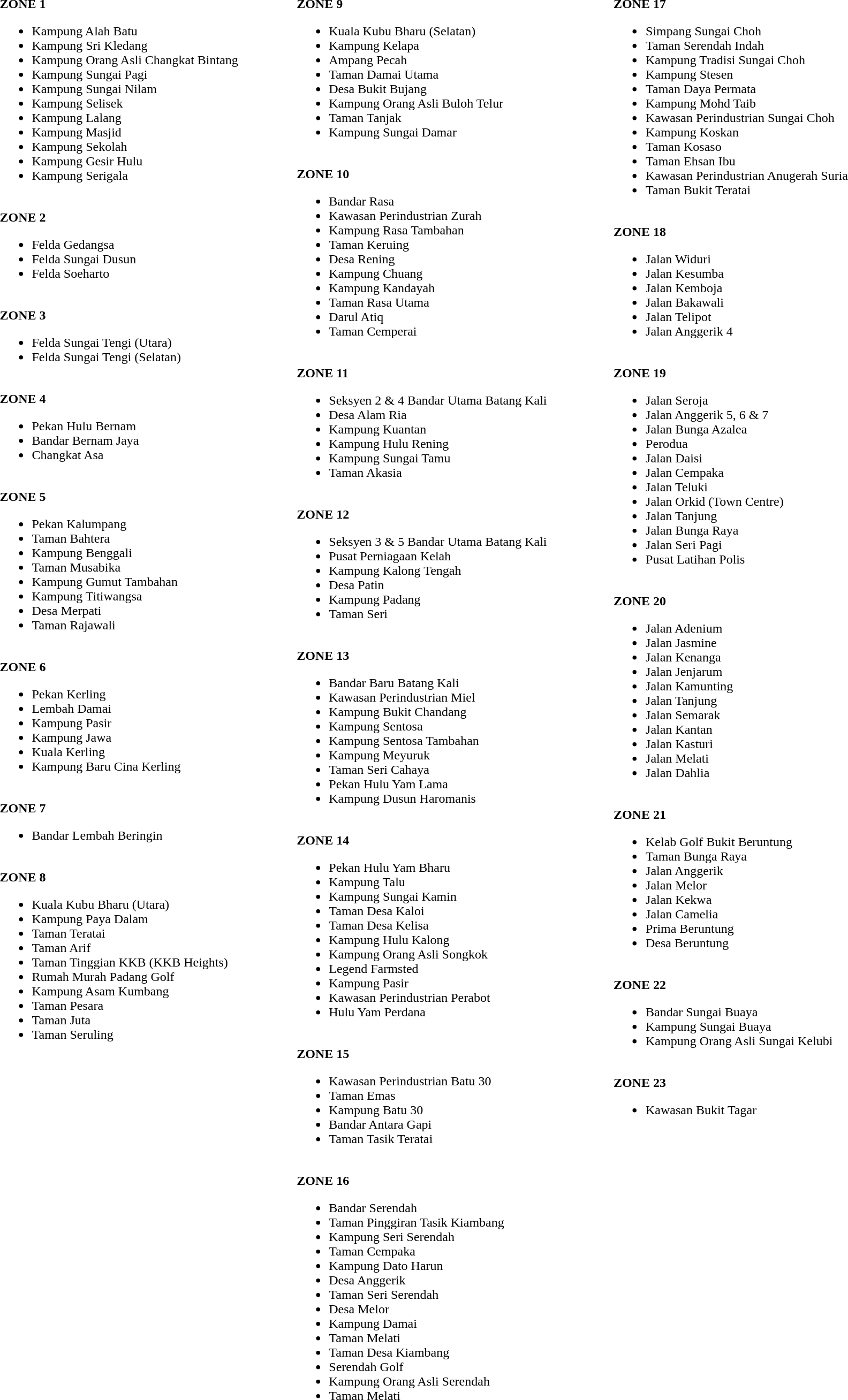<table>
<tr>
<td valign="top" style="padding-right:70px;"><br><strong>ZONE 1</strong><ul><li>Kampung Alah Batu</li><li>Kampung Sri Kledang</li><li>Kampung Orang Asli Changkat Bintang</li><li>Kampung Sungai Pagi</li><li>Kampung Sungai Nilam</li><li>Kampung Selisek</li><li>Kampung Lalang</li><li>Kampung Masjid</li><li>Kampung Sekolah</li><li>Kampung Gesir Hulu</li><li>Kampung Serigala</li></ul><br>
<strong>ZONE 2</strong><ul><li>Felda Gedangsa</li><li>Felda Sungai Dusun</li><li>Felda Soeharto</li></ul><br>
<strong>ZONE 3</strong><ul><li>Felda Sungai Tengi (Utara)</li><li>Felda Sungai Tengi (Selatan)</li></ul><br>
<strong>ZONE 4</strong><ul><li>Pekan Hulu Bernam</li><li>Bandar Bernam Jaya</li><li>Changkat Asa</li></ul><br>
<strong>ZONE 5</strong><ul><li>Pekan Kalumpang</li><li>Taman Bahtera</li><li>Kampung Benggali</li><li>Taman Musabika</li><li>Kampung Gumut Tambahan</li><li>Kampung Titiwangsa</li><li>Desa Merpati</li><li>Taman Rajawali</li></ul><br>
<strong>ZONE 6</strong><ul><li>Pekan Kerling</li><li>Lembah Damai</li><li>Kampung Pasir</li><li>Kampung Jawa</li><li>Kuala Kerling</li><li>Kampung Baru Cina Kerling</li></ul><br>
<strong>ZONE 7</strong><ul><li>Bandar Lembah Beringin</li></ul><br>
<strong>ZONE 8</strong><ul><li>Kuala Kubu Bharu (Utara)</li><li>Kampung Paya Dalam</li><li>Taman Teratai</li><li>Taman Arif</li><li>Taman Tinggian KKB (KKB Heights)</li><li>Rumah Murah Padang Golf</li><li>Kampung Asam Kumbang</li><li>Taman Pesara</li><li>Taman Juta</li><li>Taman Seruling</li></ul><br></td>
<td valign="top" style="padding-right:80px;"><br><strong>ZONE 9</strong><ul><li>Kuala Kubu Bharu (Selatan)</li><li>Kampung Kelapa</li><li>Ampang Pecah</li><li>Taman Damai Utama</li><li>Desa Bukit Bujang</li><li>Kampung Orang Asli Buloh Telur</li><li>Taman Tanjak</li><li>Kampung Sungai Damar</li></ul><br>
<strong>ZONE 10</strong><ul><li>Bandar Rasa</li><li>Kawasan Perindustrian Zurah</li><li>Kampung Rasa Tambahan</li><li>Taman Keruing</li><li>Desa Rening</li><li>Kampung Chuang</li><li>Kampung Kandayah</li><li>Taman Rasa Utama</li><li>Darul Atiq</li><li>Taman Cemperai</li></ul><br>
<strong>ZONE 11</strong><ul><li>Seksyen 2 & 4 Bandar Utama Batang Kali</li><li>Desa Alam Ria</li><li>Kampung Kuantan</li><li>Kampung Hulu Rening</li><li>Kampung Sungai Tamu</li><li>Taman Akasia</li></ul><br>
<strong>ZONE 12</strong><ul><li>Seksyen 3 & 5 Bandar Utama Batang Kali</li><li>Pusat Perniagaan Kelah</li><li>Kampung Kalong Tengah</li><li>Desa Patin</li><li>Kampung Padang</li><li>Taman Seri</li></ul><br>
<strong>ZONE 13</strong><ul><li>Bandar Baru Batang Kali</li><li>Kawasan Perindustrian Miel</li><li>Kampung Bukit Chandang</li><li>Kampung Sentosa</li><li>Kampung Sentosa Tambahan</li><li>Kampung Meyuruk</li><li>Taman Seri Cahaya</li><li>Pekan Hulu Yam Lama</li><li>Kampung Dusun Haromanis</li></ul><br>
<strong>ZONE 14</strong><ul><li>Pekan Hulu Yam Bharu</li><li>Kampung Talu</li><li>Kampung Sungai Kamin</li><li>Taman Desa Kaloi</li><li>Taman Desa Kelisa</li><li>Kampung Hulu Kalong</li><li>Kampung Orang Asli Songkok</li><li>Legend Farmsted</li><li>Kampung Pasir</li><li>Kawasan Perindustrian Perabot</li><li>Hulu Yam Perdana</li></ul><br>
<strong>ZONE 15</strong><ul><li>Kawasan Perindustrian Batu 30</li><li>Taman Emas</li><li>Kampung Batu 30</li><li>Bandar Antara Gapi</li><li>Taman Tasik Teratai</li></ul><br>
<strong>ZONE 16</strong><ul><li>Bandar Serendah</li><li>Taman Pinggiran Tasik Kiambang</li><li>Kampung Seri Serendah</li><li>Taman Cempaka</li><li>Kampung Dato Harun</li><li>Desa Anggerik</li><li>Taman Seri Serendah</li><li>Desa Melor</li><li>Kampung Damai</li><li>Taman Melati</li><li>Taman Desa Kiambang</li><li>Serendah Golf</li><li>Kampung Orang Asli Serendah</li><li>Taman Melati</li></ul><br></td>
<td valign="top"><br><strong>ZONE 17</strong><ul><li>Simpang Sungai Choh</li><li>Taman Serendah Indah</li><li>Kampung Tradisi Sungai Choh</li><li>Kampung Stesen</li><li>Taman Daya Permata</li><li>Kampung Mohd Taib</li><li>Kawasan Perindustrian Sungai Choh</li><li>Kampung Koskan</li><li>Taman Kosaso</li><li>Taman Ehsan Ibu</li><li>Kawasan Perindustrian Anugerah Suria</li><li>Taman Bukit Teratai</li></ul><br>
<strong>ZONE 18</strong><ul><li>Jalan Widuri</li><li>Jalan Kesumba</li><li>Jalan Kemboja</li><li>Jalan Bakawali</li><li>Jalan Telipot</li><li>Jalan Anggerik 4</li></ul><br>
<strong>ZONE 19</strong><ul><li>Jalan Seroja</li><li>Jalan Anggerik 5, 6 & 7</li><li>Jalan Bunga Azalea</li><li>Perodua</li><li>Jalan Daisi</li><li>Jalan Cempaka</li><li>Jalan Teluki</li><li>Jalan Orkid (Town Centre)</li><li>Jalan Tanjung</li><li>Jalan Bunga Raya</li><li>Jalan Seri Pagi</li><li>Pusat Latihan Polis</li></ul><br>
<strong>ZONE 20</strong><ul><li>Jalan Adenium</li><li>Jalan Jasmine</li><li>Jalan Kenanga</li><li>Jalan Jenjarum</li><li>Jalan Kamunting</li><li>Jalan Tanjung</li><li>Jalan Semarak</li><li>Jalan Kantan</li><li>Jalan Kasturi</li><li>Jalan Melati</li><li>Jalan Dahlia</li></ul><br>
<strong>ZONE 21</strong><ul><li>Kelab Golf Bukit Beruntung</li><li>Taman Bunga Raya</li><li>Jalan Anggerik</li><li>Jalan Melor</li><li>Jalan Kekwa</li><li>Jalan Camelia</li><li>Prima Beruntung</li><li>Desa Beruntung</li></ul><br>
<strong>ZONE 22</strong><ul><li>Bandar Sungai Buaya</li><li>Kampung Sungai Buaya</li><li>Kampung Orang Asli Sungai Kelubi</li></ul><br>
<strong>ZONE 23</strong><ul><li>Kawasan Bukit Tagar</li></ul><br></td>
</tr>
</table>
